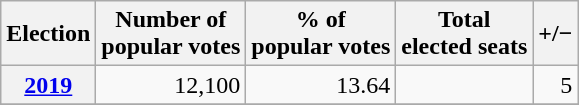<table class="wikitable" style="text-align: right;">
<tr align=center>
<th>Election</th>
<th>Number of<br>popular votes</th>
<th>% of<br>popular votes</th>
<th>Total<br>elected seats</th>
<th>+/−</th>
</tr>
<tr>
<th><a href='#'>2019</a></th>
<td>12,100</td>
<td>13.64</td>
<td></td>
<td>5</td>
</tr>
<tr>
</tr>
</table>
